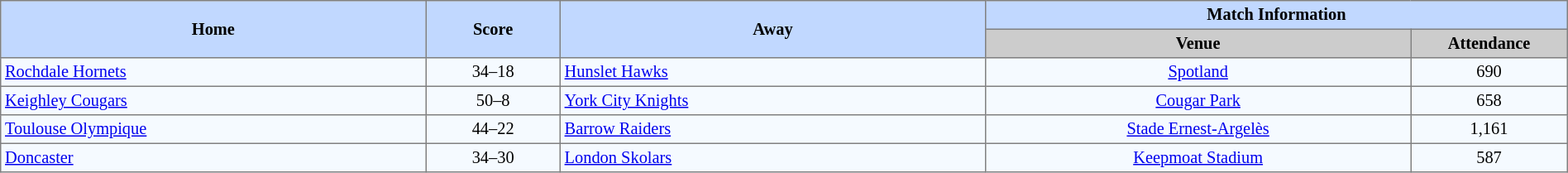<table border=1 style="border-collapse:collapse; font-size:85%; text-align:center;" cellpadding=3 cellspacing=0 width=100%>
<tr bgcolor=#C1D8FF>
<th rowspan=2 width=19%>Home</th>
<th rowspan=2 width=6%>Score</th>
<th rowspan=2 width=19%>Away</th>
<th colspan=2>Match Information</th>
</tr>
<tr bgcolor=#CCCCCC>
<th width=19%>Venue</th>
<th width=7%>Attendance</th>
</tr>
<tr bgcolor=#F5FAFF>
<td align=left> <a href='#'>Rochdale Hornets</a></td>
<td>34–18</td>
<td align=left> <a href='#'>Hunslet Hawks</a></td>
<td><a href='#'>Spotland</a></td>
<td>690</td>
</tr>
<tr bgcolor=#F5FAFF>
<td align=left> <a href='#'>Keighley Cougars</a></td>
<td>50–8</td>
<td align=left> <a href='#'>York City Knights</a></td>
<td><a href='#'>Cougar Park</a></td>
<td>658</td>
</tr>
<tr bgcolor=#F5FAFF>
<td align=left> <a href='#'>Toulouse Olympique</a></td>
<td>44–22</td>
<td align=left> <a href='#'>Barrow Raiders</a></td>
<td><a href='#'>Stade Ernest-Argelès</a></td>
<td>1,161</td>
</tr>
<tr bgcolor=#F5FAFF>
<td align=left> <a href='#'>Doncaster</a></td>
<td>34–30</td>
<td align=left> <a href='#'>London Skolars</a></td>
<td><a href='#'>Keepmoat Stadium</a></td>
<td>587</td>
</tr>
</table>
